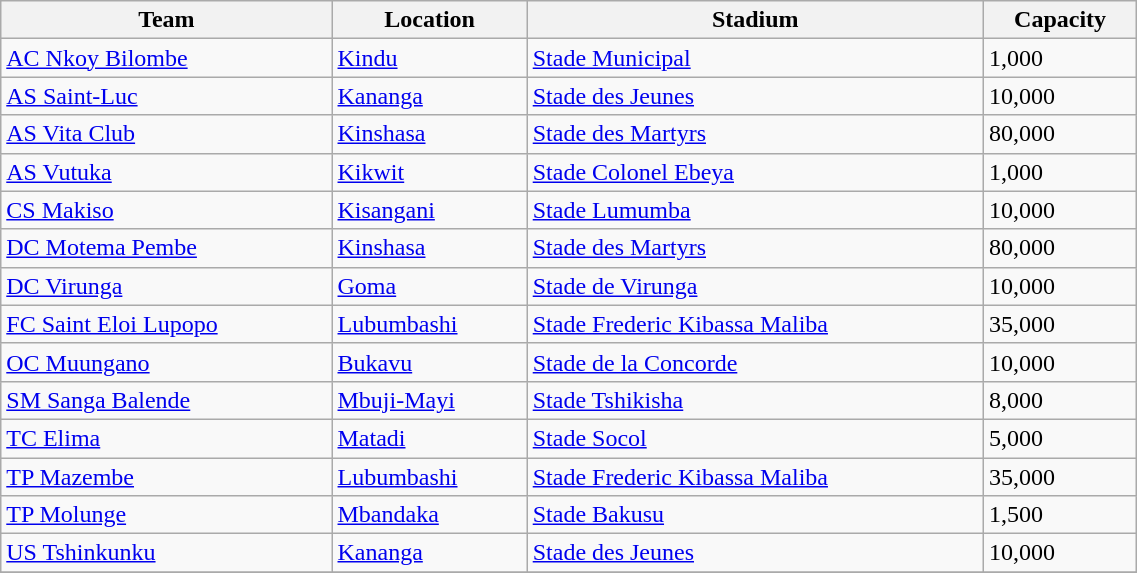<table class="wikitable sortable" style="text-align: left; width: 60%;">
<tr>
<th>Team</th>
<th>Location</th>
<th>Stadium</th>
<th>Capacity</th>
</tr>
<tr>
<td><a href='#'>AC Nkoy Bilombe</a></td>
<td><a href='#'>Kindu</a></td>
<td><a href='#'>Stade Municipal</a></td>
<td>1,000</td>
</tr>
<tr>
<td><a href='#'>AS Saint-Luc</a></td>
<td><a href='#'>Kananga</a></td>
<td><a href='#'>Stade des Jeunes</a></td>
<td>10,000</td>
</tr>
<tr>
<td><a href='#'>AS Vita Club</a></td>
<td><a href='#'>Kinshasa</a></td>
<td><a href='#'>Stade des Martyrs</a></td>
<td>80,000</td>
</tr>
<tr>
<td><a href='#'>AS Vutuka</a></td>
<td><a href='#'>Kikwit</a></td>
<td><a href='#'>Stade Colonel Ebeya</a></td>
<td>1,000</td>
</tr>
<tr>
<td><a href='#'>CS Makiso</a></td>
<td><a href='#'>Kisangani</a></td>
<td><a href='#'>Stade Lumumba</a></td>
<td>10,000</td>
</tr>
<tr>
<td><a href='#'>DC Motema Pembe</a></td>
<td><a href='#'>Kinshasa</a></td>
<td><a href='#'>Stade des Martyrs</a></td>
<td>80,000</td>
</tr>
<tr>
<td><a href='#'>DC Virunga</a></td>
<td><a href='#'>Goma</a></td>
<td><a href='#'>Stade de Virunga</a></td>
<td>10,000</td>
</tr>
<tr>
<td><a href='#'>FC Saint Eloi Lupopo</a></td>
<td><a href='#'>Lubumbashi</a></td>
<td><a href='#'>Stade Frederic Kibassa Maliba</a></td>
<td>35,000</td>
</tr>
<tr>
<td><a href='#'>OC Muungano</a></td>
<td><a href='#'>Bukavu</a></td>
<td><a href='#'>Stade de la Concorde</a></td>
<td>10,000</td>
</tr>
<tr>
<td><a href='#'>SM Sanga Balende</a></td>
<td><a href='#'>Mbuji-Mayi</a></td>
<td><a href='#'>Stade Tshikisha</a></td>
<td>8,000</td>
</tr>
<tr>
<td><a href='#'>TC Elima</a></td>
<td><a href='#'>Matadi</a></td>
<td><a href='#'>Stade Socol</a></td>
<td>5,000</td>
</tr>
<tr>
<td><a href='#'>TP Mazembe</a></td>
<td><a href='#'>Lubumbashi</a></td>
<td><a href='#'>Stade Frederic Kibassa Maliba</a></td>
<td>35,000</td>
</tr>
<tr>
<td><a href='#'>TP Molunge</a></td>
<td><a href='#'>Mbandaka</a></td>
<td><a href='#'>Stade Bakusu</a></td>
<td>1,500</td>
</tr>
<tr>
<td><a href='#'>US Tshinkunku</a></td>
<td><a href='#'>Kananga</a></td>
<td><a href='#'>Stade des Jeunes</a></td>
<td>10,000</td>
</tr>
<tr>
</tr>
</table>
